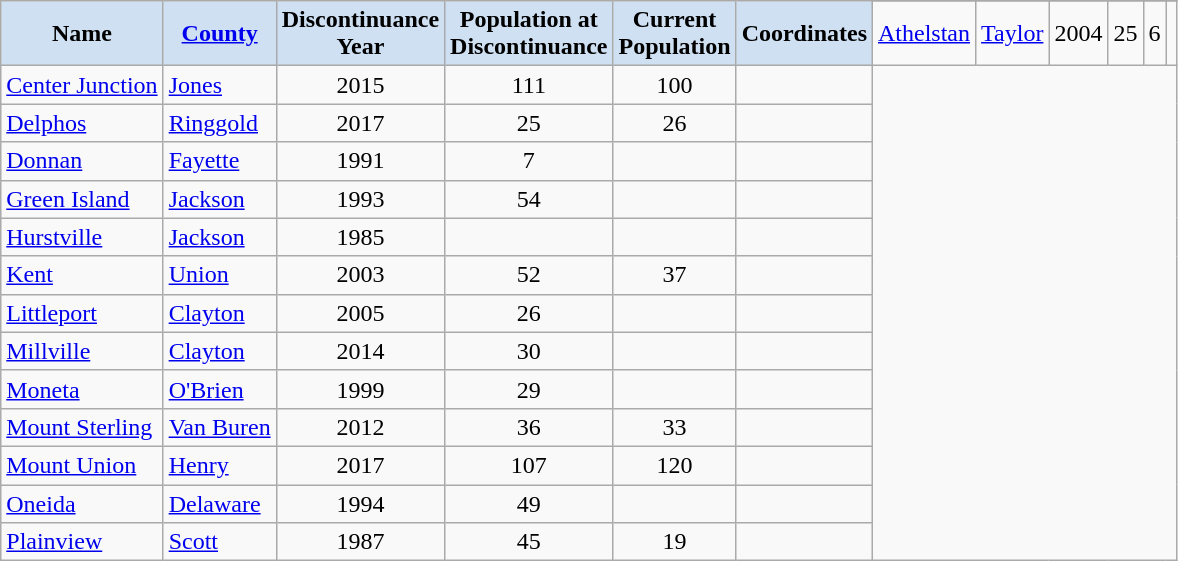<table class="wikitable sortable">
<tr>
<th style="background-color:#CEE0F2;" rowspan=2>Name</th>
<th style="background-color:#CEE0F2;" rowspan=2><a href='#'>County</a></th>
<th style="background-color:#CEE0F2;" rowspan=2>Discontinuance<br>Year</th>
<th numbers style="background-color:#CEE0F2;" rowspan=2>Population at<br> Discontinuance</th>
<th numbers style="background-color:#CEE0F2;" rowspan=2>Current<br>Population</th>
<th style="background-color:#CEE0F2;" rowspan=2>Coordinates</th>
</tr>
<tr>
<td><a href='#'>Athelstan</a></td>
<td><a href='#'>Taylor</a></td>
<td align=center>2004</td>
<td align=center>25</td>
<td align=center>6</td>
<td></td>
</tr>
<tr>
<td><a href='#'>Center Junction</a></td>
<td><a href='#'>Jones</a></td>
<td align=center>2015</td>
<td align=center>111</td>
<td align=center>100</td>
<td></td>
</tr>
<tr>
<td><a href='#'>Delphos</a></td>
<td><a href='#'>Ringgold</a></td>
<td align=center>2017</td>
<td align=center>25</td>
<td align=center>26</td>
<td></td>
</tr>
<tr>
<td><a href='#'>Donnan</a></td>
<td><a href='#'>Fayette</a></td>
<td align=center>1991</td>
<td align=center>7</td>
<td></td>
<td></td>
</tr>
<tr>
<td><a href='#'>Green Island</a></td>
<td><a href='#'>Jackson</a></td>
<td align=center>1993</td>
<td align=center>54</td>
<td></td>
<td></td>
</tr>
<tr>
<td><a href='#'>Hurstville</a></td>
<td><a href='#'>Jackson</a></td>
<td align=center>1985</td>
<td></td>
<td></td>
<td></td>
</tr>
<tr>
<td><a href='#'>Kent</a></td>
<td><a href='#'>Union</a></td>
<td align=center>2003</td>
<td align=center>52</td>
<td align=center>37</td>
<td></td>
</tr>
<tr>
<td><a href='#'>Littleport</a></td>
<td><a href='#'>Clayton</a></td>
<td align=center>2005</td>
<td align=center>26</td>
<td></td>
<td></td>
</tr>
<tr>
<td><a href='#'>Millville</a></td>
<td><a href='#'>Clayton</a></td>
<td align=center>2014</td>
<td align=center>30</td>
<td></td>
<td></td>
</tr>
<tr>
<td><a href='#'>Moneta</a></td>
<td><a href='#'>O'Brien</a></td>
<td align=center>1999</td>
<td align=center>29</td>
<td></td>
<td></td>
</tr>
<tr>
<td><a href='#'>Mount Sterling</a></td>
<td><a href='#'>Van Buren</a></td>
<td align=center>2012</td>
<td align=center>36</td>
<td align=center>33</td>
<td></td>
</tr>
<tr>
<td><a href='#'>Mount Union</a></td>
<td><a href='#'>Henry</a></td>
<td align=center>2017</td>
<td align=center>107</td>
<td align=center>120</td>
<td></td>
</tr>
<tr>
<td><a href='#'>Oneida</a></td>
<td><a href='#'>Delaware</a></td>
<td align=center>1994</td>
<td align=center>49</td>
<td></td>
<td></td>
</tr>
<tr>
<td><a href='#'>Plainview</a></td>
<td><a href='#'>Scott</a></td>
<td align=center>1987</td>
<td align=center>45</td>
<td align=center>19</td>
<td></td>
</tr>
</table>
